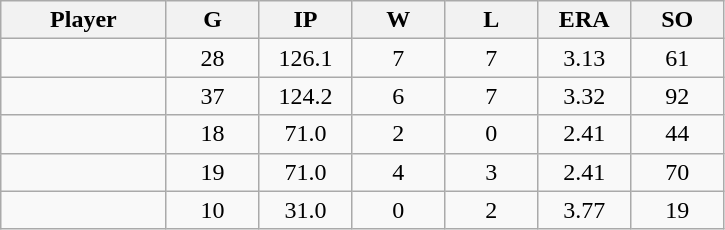<table class="wikitable sortable">
<tr>
<th bgcolor="#DDDDFF" width="16%">Player</th>
<th bgcolor="#DDDDFF" width="9%">G</th>
<th bgcolor="#DDDDFF" width="9%">IP</th>
<th bgcolor="#DDDDFF" width="9%">W</th>
<th bgcolor="#DDDDFF" width="9%">L</th>
<th bgcolor="#DDDDFF" width="9%">ERA</th>
<th bgcolor="#DDDDFF" width="9%">SO</th>
</tr>
<tr align="center">
<td></td>
<td>28</td>
<td>126.1</td>
<td>7</td>
<td>7</td>
<td>3.13</td>
<td>61</td>
</tr>
<tr align="center">
<td></td>
<td>37</td>
<td>124.2</td>
<td>6</td>
<td>7</td>
<td>3.32</td>
<td>92</td>
</tr>
<tr align="center">
<td></td>
<td>18</td>
<td>71.0</td>
<td>2</td>
<td>0</td>
<td>2.41</td>
<td>44</td>
</tr>
<tr align="center">
<td></td>
<td>19</td>
<td>71.0</td>
<td>4</td>
<td>3</td>
<td>2.41</td>
<td>70</td>
</tr>
<tr align="center">
<td></td>
<td>10</td>
<td>31.0</td>
<td>0</td>
<td>2</td>
<td>3.77</td>
<td>19</td>
</tr>
</table>
